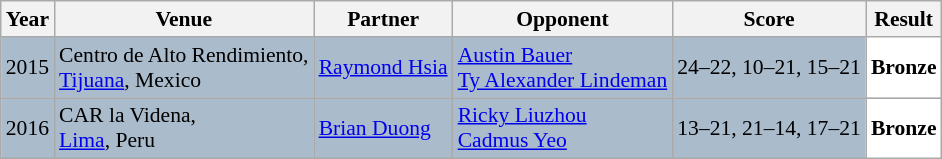<table class="sortable wikitable" style="font-size: 90%;">
<tr>
<th>Year</th>
<th>Venue</th>
<th>Partner</th>
<th>Opponent</th>
<th>Score</th>
<th>Result</th>
</tr>
<tr style="background:#AABBCC">
<td align="center">2015</td>
<td align="left">Centro de Alto Rendimiento,<br><a href='#'>Tijuana</a>, Mexico</td>
<td align="left"> <a href='#'>Raymond Hsia</a></td>
<td align="left"> <a href='#'>Austin Bauer</a><br> <a href='#'>Ty Alexander Lindeman</a></td>
<td align="left">24–22, 10–21, 15–21</td>
<td style="text-align:left; background:white"> <strong>Bronze</strong></td>
</tr>
<tr style="background:#AABBCC">
<td align="center">2016</td>
<td align="left">CAR la Videna,<br><a href='#'>Lima</a>, Peru</td>
<td align="left"> <a href='#'>Brian Duong</a></td>
<td align="left"> <a href='#'>Ricky Liuzhou</a><br> <a href='#'>Cadmus Yeo</a></td>
<td align="left">13–21, 21–14, 17–21</td>
<td style="text-align:left; background:white"> <strong>Bronze</strong></td>
</tr>
</table>
